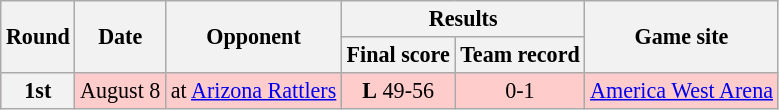<table class="wikitable" style="font-size: 92%;" "align=center">
<tr>
<th rowspan="2">Round</th>
<th rowspan="2">Date</th>
<th rowspan="2">Opponent</th>
<th colspan="2">Results</th>
<th rowspan="2">Game site</th>
</tr>
<tr>
<th>Final score</th>
<th>Team record</th>
</tr>
<tr style="background:#fcc">
<th>1st</th>
<td style="text-align:center;">August 8</td>
<td style="text-align:center;">at <a href='#'>Arizona Rattlers</a></td>
<td style="text-align:center;"><strong>L</strong> 49-56</td>
<td style="text-align:center;">0-1</td>
<td style="text-align:center;"><a href='#'>America West Arena</a></td>
</tr>
</table>
